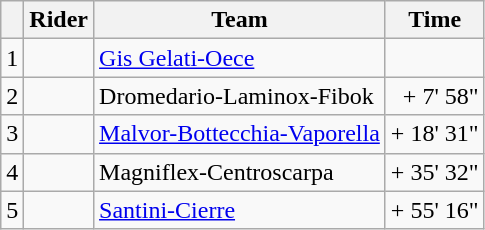<table class="wikitable">
<tr>
<th></th>
<th>Rider</th>
<th>Team</th>
<th>Time</th>
</tr>
<tr>
<td>1</td>
<td> </td>
<td><a href='#'>Gis Gelati-Oece</a></td>
<td align=right></td>
</tr>
<tr>
<td>2</td>
<td></td>
<td>Dromedario-Laminox-Fibok</td>
<td align=right>+ 7' 58"</td>
</tr>
<tr>
<td>3</td>
<td></td>
<td><a href='#'>Malvor-Bottecchia-Vaporella</a></td>
<td align=right>+ 18' 31"</td>
</tr>
<tr>
<td>4</td>
<td></td>
<td>Magniflex-Centroscarpa</td>
<td align=right>+ 35' 32"</td>
</tr>
<tr>
<td>5</td>
<td></td>
<td><a href='#'>Santini-Cierre</a></td>
<td align=right>+ 55' 16"</td>
</tr>
</table>
